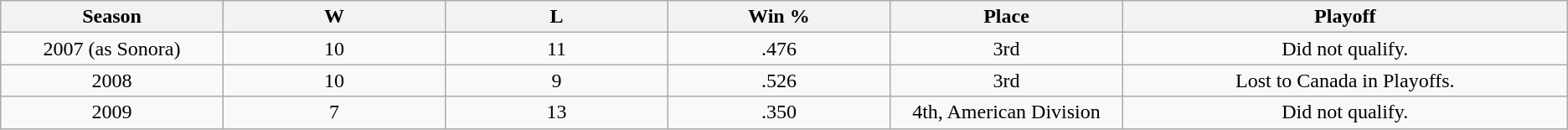<table class="wikitable">
<tr>
<th bgcolor="#DDDDFF" width="5%">Season</th>
<th bgcolor="#DDDDFF" width="5%">W</th>
<th bgcolor="#DDDDFF" width="5%">L</th>
<th bgcolor="#DDDDFF" width="5%">Win %</th>
<th bgcolor="#DDDDFF" width="5%">Place</th>
<th bgcolor="#DDDDFF" width="10%">Playoff</th>
</tr>
<tr align=center>
<td>2007 (as Sonora)</td>
<td>10</td>
<td>11</td>
<td>.476</td>
<td>3rd</td>
<td>Did not qualify.</td>
</tr>
<tr align=center>
<td>2008</td>
<td>10</td>
<td>9</td>
<td>.526</td>
<td>3rd</td>
<td>Lost to Canada in Playoffs.</td>
</tr>
<tr align=center>
<td>2009</td>
<td>7</td>
<td>13</td>
<td>.350</td>
<td>4th, American Division</td>
<td>Did not qualify.</td>
</tr>
</table>
